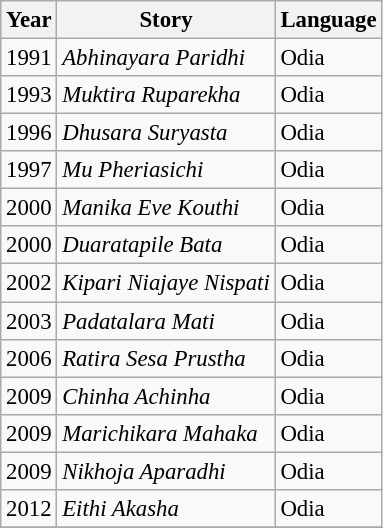<table class="wikitable" style="font-size:95%;">
<tr>
<th>Year</th>
<th>Story</th>
<th>Language</th>
</tr>
<tr>
<td>1991</td>
<td><em>Abhinayara Paridhi</em></td>
<td>Odia</td>
</tr>
<tr>
<td>1993</td>
<td><em>Muktira Ruparekha</em></td>
<td>Odia</td>
</tr>
<tr>
<td>1996</td>
<td><em>Dhusara Suryasta</em></td>
<td>Odia</td>
</tr>
<tr>
<td>1997</td>
<td><em>Mu Pheriasichi</em></td>
<td>Odia</td>
</tr>
<tr>
<td>2000</td>
<td><em>Manika Eve Kouthi</em></td>
<td>Odia</td>
</tr>
<tr>
<td>2000</td>
<td><em>Duaratapile Bata</em></td>
<td>Odia</td>
</tr>
<tr>
<td>2002</td>
<td><em>Kipari Niajaye Nispati</em></td>
<td>Odia</td>
</tr>
<tr>
<td>2003</td>
<td><em>Padatalara Mati</em></td>
<td>Odia</td>
</tr>
<tr>
<td>2006</td>
<td><em>Ratira Sesa Prustha</em></td>
<td>Odia</td>
</tr>
<tr>
<td>2009</td>
<td><em>Chinha Achinha</em></td>
<td>Odia</td>
</tr>
<tr>
<td>2009</td>
<td><em>Marichikara Mahaka</em></td>
<td>Odia</td>
</tr>
<tr>
<td>2009</td>
<td><em>Nikhoja Aparadhi</em></td>
<td>Odia</td>
</tr>
<tr>
<td>2012</td>
<td><em> Eithi Akasha</em></td>
<td>Odia</td>
</tr>
<tr>
</tr>
</table>
